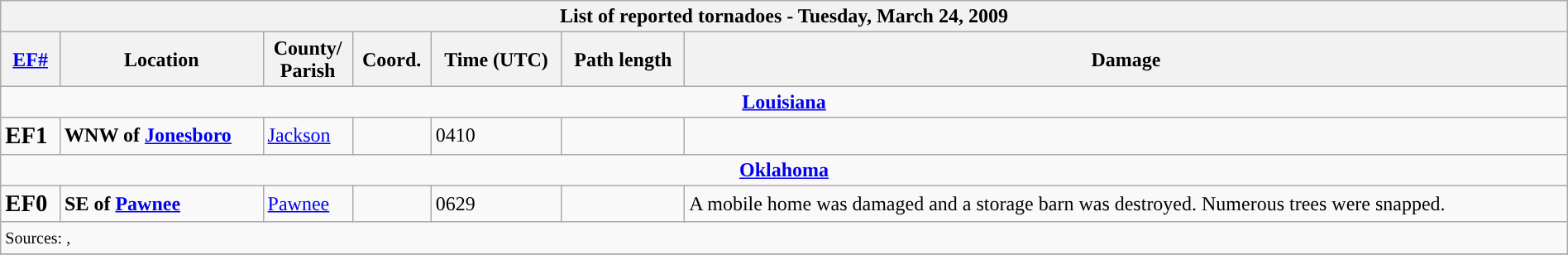<table class="wikitable collapsible" width="100%">
<tr>
<th colspan="7">List of reported tornadoes - Tuesday, March 24, 2009</th>
</tr>
<tr>
<th><a href='#'>EF#</a></th>
<th>Location</th>
<th>County/<br>Parish</th>
<th>Coord.</th>
<th>Time (UTC)</th>
<th>Path length</th>
<th>Damage</th>
</tr>
<tr>
<td colspan="7" align=center><strong><a href='#'>Louisiana</a></strong></td>
</tr>
<tr>
<td><big><strong>EF1</strong></big></td>
<td><strong>WNW of <a href='#'>Jonesboro</a></strong></td>
<td><a href='#'>Jackson</a></td>
<td></td>
<td>0410</td>
<td></td>
<td></td>
</tr>
<tr>
<td colspan="7" align=center><strong><a href='#'>Oklahoma</a></strong></td>
</tr>
<tr>
<td><big><strong>EF0</strong></big></td>
<td><strong>SE of <a href='#'>Pawnee</a></strong></td>
<td><a href='#'>Pawnee</a></td>
<td></td>
<td>0629</td>
<td></td>
<td>A mobile home was damaged and a storage barn was destroyed. Numerous trees were snapped.</td>
</tr>
<tr>
<td colspan="7"><small>Sources: , </small></td>
</tr>
<tr>
</tr>
</table>
